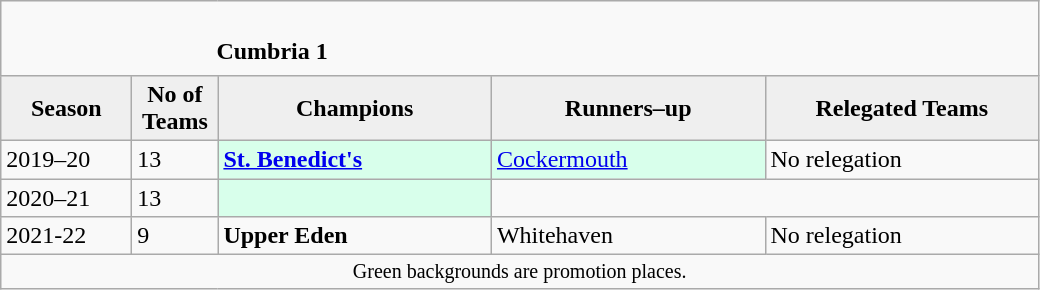<table class="wikitable" style="text-align: left;">
<tr>
<td colspan="11" cellpadding="0" cellspacing="0"><br><table border="0" style="width:100%;" cellpadding="0" cellspacing="0">
<tr>
<td style="width:20%; border:0;"></td>
<td style="border:0;"><strong>Cumbria 1</strong></td>
<td style="width:20%; border:0;"></td>
</tr>
</table>
</td>
</tr>
<tr>
<th style="background:#efefef; width:80px;">Season</th>
<th style="background:#efefef; width:50px;">No of Teams</th>
<th style="background:#efefef; width:175px;">Champions</th>
<th style="background:#efefef; width:175px;">Runners–up</th>
<th style="background:#efefef; width:175px;">Relegated Teams</th>
</tr>
<tr align=left>
<td>2019–20</td>
<td>13</td>
<td style="background:#d8ffeb;"><strong><a href='#'>St. Benedict's</a></strong></td>
<td style="background:#d8ffeb;"><a href='#'>Cockermouth</a></td>
<td>No relegation</td>
</tr>
<tr>
<td>2020–21</td>
<td>13</td>
<td style="background:#d8ffeb;"></td>
</tr>
<tr>
<td>2021-22</td>
<td>9</td>
<td><strong>Upper Eden</strong></td>
<td>Whitehaven</td>
<td>No relegation</td>
</tr>
<tr>
<td colspan="15"  style="border:0; font-size:smaller; text-align:center;">Green backgrounds are promotion places.</td>
</tr>
</table>
